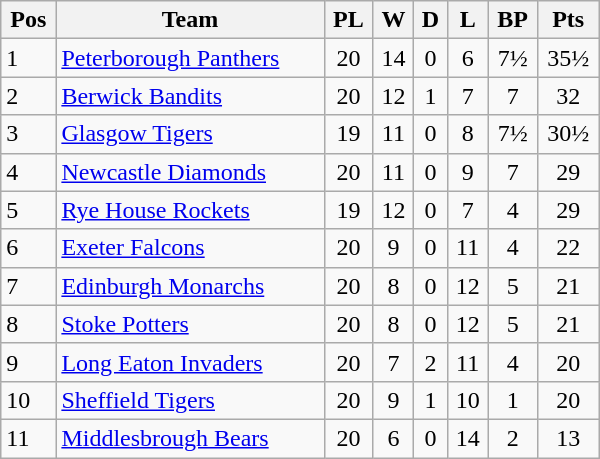<table class=wikitable width="400">
<tr>
<th>Pos</th>
<th>Team</th>
<th>PL</th>
<th>W</th>
<th>D</th>
<th>L</th>
<th>BP</th>
<th>Pts</th>
</tr>
<tr>
<td>1</td>
<td><a href='#'>Peterborough Panthers</a></td>
<td align="center">20</td>
<td align="center">14</td>
<td align="center">0</td>
<td align="center">6</td>
<td align="center">7½</td>
<td align="center">35½</td>
</tr>
<tr>
<td>2</td>
<td><a href='#'>Berwick Bandits</a></td>
<td align="center">20</td>
<td align="center">12</td>
<td align="center">1</td>
<td align="center">7</td>
<td align="center">7</td>
<td align="center">32</td>
</tr>
<tr>
<td>3</td>
<td><a href='#'>Glasgow Tigers</a></td>
<td align="center">19</td>
<td align="center">11</td>
<td align="center">0</td>
<td align="center">8</td>
<td align="center">7½</td>
<td align="center">30½</td>
</tr>
<tr>
<td>4</td>
<td><a href='#'>Newcastle Diamonds</a></td>
<td align="center">20</td>
<td align="center">11</td>
<td align="center">0</td>
<td align="center">9</td>
<td align="center">7</td>
<td align="center">29</td>
</tr>
<tr>
<td>5</td>
<td><a href='#'>Rye House Rockets</a></td>
<td align="center">19</td>
<td align="center">12</td>
<td align="center">0</td>
<td align="center">7</td>
<td align="center">4</td>
<td align="center">29</td>
</tr>
<tr>
<td>6</td>
<td><a href='#'>Exeter Falcons</a></td>
<td align="center">20</td>
<td align="center">9</td>
<td align="center">0</td>
<td align="center">11</td>
<td align="center">4</td>
<td align="center">22</td>
</tr>
<tr>
<td>7</td>
<td><a href='#'>Edinburgh Monarchs</a></td>
<td align="center">20</td>
<td align="center">8</td>
<td align="center">0</td>
<td align="center">12</td>
<td align="center">5</td>
<td align="center">21</td>
</tr>
<tr>
<td>8</td>
<td><a href='#'>Stoke Potters</a></td>
<td align="center">20</td>
<td align="center">8</td>
<td align="center">0</td>
<td align="center">12</td>
<td align="center">5</td>
<td align="center">21</td>
</tr>
<tr>
<td>9</td>
<td><a href='#'>Long Eaton Invaders</a></td>
<td align="center">20</td>
<td align="center">7</td>
<td align="center">2</td>
<td align="center">11</td>
<td align="center">4</td>
<td align="center">20</td>
</tr>
<tr>
<td>10</td>
<td><a href='#'>Sheffield Tigers</a></td>
<td align="center">20</td>
<td align="center">9</td>
<td align="center">1</td>
<td align="center">10</td>
<td align="center">1</td>
<td align="center">20</td>
</tr>
<tr>
<td>11</td>
<td><a href='#'>Middlesbrough Bears</a></td>
<td align="center">20</td>
<td align="center">6</td>
<td align="center">0</td>
<td align="center">14</td>
<td align="center">2</td>
<td align="center">13</td>
</tr>
</table>
